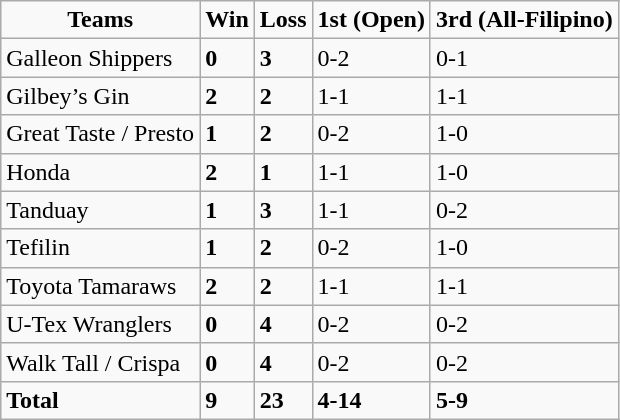<table class=wikitable sortable>
<tr align=center>
<td><strong>Teams</strong></td>
<td><strong>Win</strong></td>
<td><strong>Loss</strong></td>
<td><strong>1st (Open)</strong></td>
<td><strong>3rd (All-Filipino)</strong></td>
</tr>
<tr>
<td>Galleon Shippers</td>
<td><strong>0</strong></td>
<td><strong>3</strong></td>
<td>0-2</td>
<td>0-1</td>
</tr>
<tr>
<td>Gilbey’s Gin</td>
<td><strong>2</strong></td>
<td><strong>2</strong></td>
<td>1-1</td>
<td>1-1</td>
</tr>
<tr>
<td>Great Taste / Presto</td>
<td><strong>1</strong></td>
<td><strong>2</strong></td>
<td>0-2</td>
<td>1-0</td>
</tr>
<tr>
<td>Honda</td>
<td><strong>2</strong></td>
<td><strong>1</strong></td>
<td>1-1</td>
<td>1-0</td>
</tr>
<tr>
<td>Tanduay</td>
<td><strong>1</strong></td>
<td><strong>3</strong></td>
<td>1-1</td>
<td>0-2</td>
</tr>
<tr>
<td>Tefilin</td>
<td><strong>1</strong></td>
<td><strong>2</strong></td>
<td>0-2</td>
<td>1-0</td>
</tr>
<tr>
<td>Toyota Tamaraws</td>
<td><strong>2</strong></td>
<td><strong>2</strong></td>
<td>1-1</td>
<td>1-1</td>
</tr>
<tr>
<td>U-Tex Wranglers</td>
<td><strong>0</strong></td>
<td><strong>4</strong></td>
<td>0-2</td>
<td>0-2</td>
</tr>
<tr>
<td>Walk Tall / Crispa</td>
<td><strong>0</strong></td>
<td><strong>4</strong></td>
<td>0-2</td>
<td>0-2</td>
</tr>
<tr>
<td><strong>Total</strong></td>
<td><strong>9</strong></td>
<td><strong>23</strong></td>
<td><strong>4-14</strong></td>
<td><strong>5-9</strong></td>
</tr>
</table>
